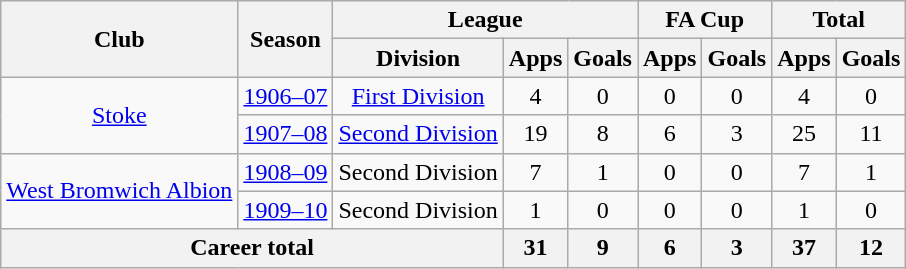<table class="wikitable" style="text-align: center;">
<tr>
<th rowspan="2">Club</th>
<th rowspan="2">Season</th>
<th colspan="3">League</th>
<th colspan="2">FA Cup</th>
<th colspan="2">Total</th>
</tr>
<tr>
<th>Division</th>
<th>Apps</th>
<th>Goals</th>
<th>Apps</th>
<th>Goals</th>
<th>Apps</th>
<th>Goals</th>
</tr>
<tr>
<td rowspan="2"><a href='#'>Stoke</a></td>
<td><a href='#'>1906–07</a></td>
<td><a href='#'>First Division</a></td>
<td>4</td>
<td>0</td>
<td>0</td>
<td>0</td>
<td>4</td>
<td>0</td>
</tr>
<tr>
<td><a href='#'>1907–08</a></td>
<td><a href='#'>Second Division</a></td>
<td>19</td>
<td>8</td>
<td>6</td>
<td>3</td>
<td>25</td>
<td>11</td>
</tr>
<tr>
<td rowspan="2"><a href='#'>West Bromwich Albion</a></td>
<td><a href='#'>1908–09</a></td>
<td>Second Division</td>
<td>7</td>
<td>1</td>
<td>0</td>
<td>0</td>
<td>7</td>
<td>1</td>
</tr>
<tr>
<td><a href='#'>1909–10</a></td>
<td>Second Division</td>
<td>1</td>
<td>0</td>
<td>0</td>
<td>0</td>
<td>1</td>
<td>0</td>
</tr>
<tr>
<th colspan="3">Career total</th>
<th>31</th>
<th>9</th>
<th>6</th>
<th>3</th>
<th>37</th>
<th>12</th>
</tr>
</table>
